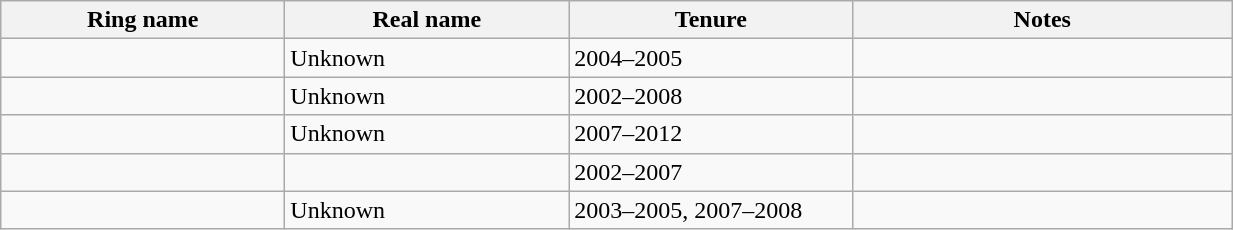<table class="wikitable sortable" style="width:65%;">
<tr>
<th width=15%>Ring name</th>
<th width=15%>Real name</th>
<th width=15%>Tenure</th>
<th width=20%>Notes</th>
</tr>
<tr>
<td></td>
<td>Unknown</td>
<td sort>2004–2005</td>
<td></td>
</tr>
<tr>
<td></td>
<td>Unknown</td>
<td sort>2002–2008</td>
<td></td>
</tr>
<tr>
<td></td>
<td>Unknown</td>
<td sort>2007–2012</td>
<td></td>
</tr>
<tr>
<td></td>
<td></td>
<td sort>2002–2007</td>
<td></td>
</tr>
<tr>
<td></td>
<td>Unknown</td>
<td sort>2003–2005, 2007–2008</td>
<td></td>
</tr>
</table>
